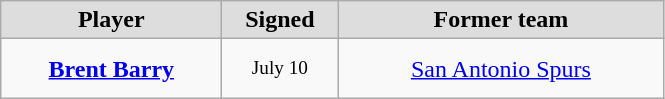<table class="wikitable" style="text-align: center">
<tr align="center" bgcolor="#dddddd">
<td style="width:140px"><strong>Player</strong></td>
<td style="width:70px"><strong>Signed</strong></td>
<td style="width:210px"><strong>Former team</strong></td>
</tr>
<tr style="height:40px">
<td><strong><a href='#'>Brent Barry</a></strong></td>
<td style="font-size: 80%">July 10</td>
<td><a href='#'>San Antonio Spurs</a></td>
</tr>
</table>
